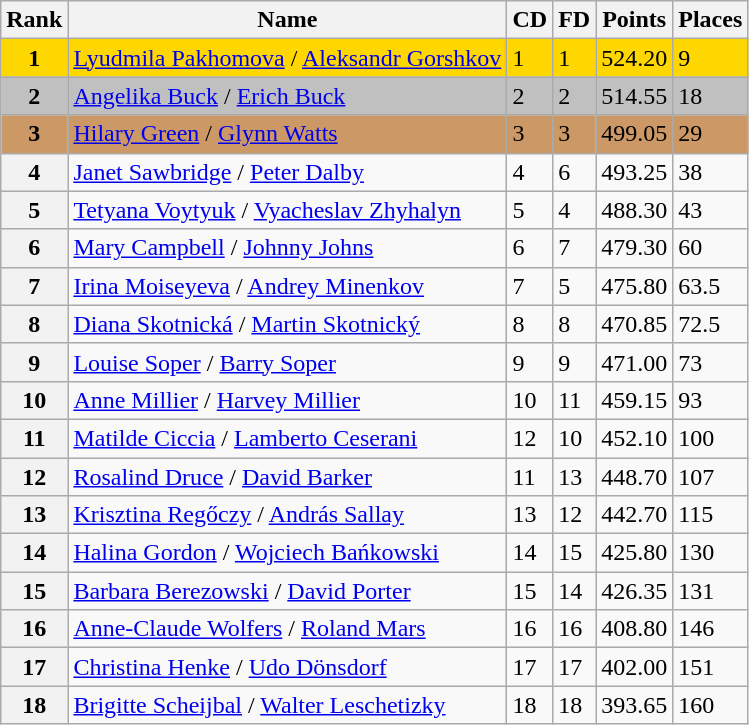<table class="wikitable">
<tr>
<th>Rank</th>
<th>Name</th>
<th>CD</th>
<th>FD</th>
<th>Points</th>
<th>Places</th>
</tr>
<tr bgcolor=gold>
<td align=center><strong>1</strong></td>
<td> <a href='#'>Lyudmila Pakhomova</a> / <a href='#'>Aleksandr Gorshkov</a></td>
<td>1</td>
<td>1</td>
<td>524.20</td>
<td>9</td>
</tr>
<tr bgcolor=silver>
<td align=center><strong>2</strong></td>
<td> <a href='#'>Angelika Buck</a> / <a href='#'>Erich Buck</a></td>
<td>2</td>
<td>2</td>
<td>514.55</td>
<td>18</td>
</tr>
<tr bgcolor=cc9966>
<td align=center><strong>3</strong></td>
<td> <a href='#'>Hilary Green</a> / <a href='#'>Glynn Watts</a></td>
<td>3</td>
<td>3</td>
<td>499.05</td>
<td>29</td>
</tr>
<tr>
<th>4</th>
<td> <a href='#'>Janet Sawbridge</a> / <a href='#'>Peter Dalby</a></td>
<td>4</td>
<td>6</td>
<td>493.25</td>
<td>38</td>
</tr>
<tr>
<th>5</th>
<td> <a href='#'>Tetyana Voytyuk</a> / <a href='#'>Vyacheslav Zhyhalyn</a></td>
<td>5</td>
<td>4</td>
<td>488.30</td>
<td>43</td>
</tr>
<tr>
<th>6</th>
<td> <a href='#'>Mary Campbell</a> / <a href='#'>Johnny Johns</a></td>
<td>6</td>
<td>7</td>
<td>479.30</td>
<td>60</td>
</tr>
<tr>
<th>7</th>
<td> <a href='#'>Irina Moiseyeva</a> / <a href='#'>Andrey Minenkov</a></td>
<td>7</td>
<td>5</td>
<td>475.80</td>
<td>63.5</td>
</tr>
<tr>
<th>8</th>
<td> <a href='#'>Diana Skotnická</a> / <a href='#'>Martin Skotnický</a></td>
<td>8</td>
<td>8</td>
<td>470.85</td>
<td>72.5</td>
</tr>
<tr>
<th>9</th>
<td> <a href='#'>Louise Soper</a> / <a href='#'>Barry Soper</a></td>
<td>9</td>
<td>9</td>
<td>471.00</td>
<td>73</td>
</tr>
<tr>
<th>10</th>
<td> <a href='#'>Anne Millier</a> / <a href='#'>Harvey Millier</a></td>
<td>10</td>
<td>11</td>
<td>459.15</td>
<td>93</td>
</tr>
<tr>
<th>11</th>
<td> <a href='#'>Matilde Ciccia</a> / <a href='#'>Lamberto Ceserani</a></td>
<td>12</td>
<td>10</td>
<td>452.10</td>
<td>100</td>
</tr>
<tr>
<th>12</th>
<td> <a href='#'>Rosalind Druce</a> / <a href='#'>David Barker</a></td>
<td>11</td>
<td>13</td>
<td>448.70</td>
<td>107</td>
</tr>
<tr>
<th>13</th>
<td> <a href='#'>Krisztina Regőczy</a> / <a href='#'>András Sallay</a></td>
<td>13</td>
<td>12</td>
<td>442.70</td>
<td>115</td>
</tr>
<tr>
<th>14</th>
<td> <a href='#'>Halina Gordon</a> / <a href='#'>Wojciech Bańkowski</a></td>
<td>14</td>
<td>15</td>
<td>425.80</td>
<td>130</td>
</tr>
<tr>
<th>15</th>
<td> <a href='#'>Barbara Berezowski</a> / <a href='#'>David Porter</a></td>
<td>15</td>
<td>14</td>
<td>426.35</td>
<td>131</td>
</tr>
<tr>
<th>16</th>
<td> <a href='#'>Anne-Claude Wolfers</a> / <a href='#'>Roland Mars</a></td>
<td>16</td>
<td>16</td>
<td>408.80</td>
<td>146</td>
</tr>
<tr>
<th>17</th>
<td> <a href='#'>Christina Henke</a> / <a href='#'>Udo Dönsdorf</a></td>
<td>17</td>
<td>17</td>
<td>402.00</td>
<td>151</td>
</tr>
<tr>
<th>18</th>
<td> <a href='#'>Brigitte Scheijbal</a> / <a href='#'>Walter Leschetizky</a></td>
<td>18</td>
<td>18</td>
<td>393.65</td>
<td>160</td>
</tr>
</table>
